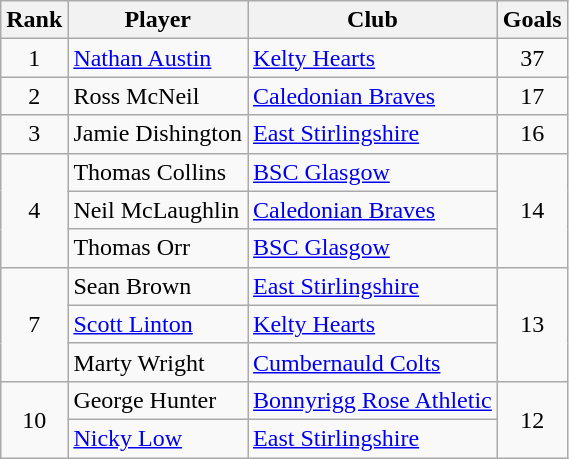<table class="wikitable" style="text-align:center">
<tr>
<th>Rank</th>
<th>Player</th>
<th>Club</th>
<th>Goals</th>
</tr>
<tr>
<td>1</td>
<td align="left"> <a href='#'>Nathan Austin</a></td>
<td align="left"><a href='#'>Kelty Hearts</a></td>
<td>37</td>
</tr>
<tr>
<td>2</td>
<td align="left"> Ross McNeil</td>
<td align="left"><a href='#'>Caledonian Braves</a></td>
<td>17</td>
</tr>
<tr>
<td>3</td>
<td align="left"> Jamie Dishington</td>
<td align="left"><a href='#'>East Stirlingshire</a></td>
<td>16</td>
</tr>
<tr>
<td rowspan="3">4</td>
<td align="left"> Thomas Collins</td>
<td align="left"><a href='#'>BSC Glasgow</a></td>
<td rowspan="3">14</td>
</tr>
<tr>
<td align="left"> Neil McLaughlin</td>
<td align="left"><a href='#'>Caledonian Braves</a></td>
</tr>
<tr>
<td align="left"> Thomas Orr</td>
<td align="left"><a href='#'>BSC Glasgow</a></td>
</tr>
<tr>
<td rowspan="3">7</td>
<td align="left"> Sean Brown</td>
<td align="left"><a href='#'>East Stirlingshire</a></td>
<td rowspan="3">13</td>
</tr>
<tr>
<td align="left"> <a href='#'>Scott Linton</a></td>
<td align="left"><a href='#'>Kelty Hearts</a></td>
</tr>
<tr>
<td align="left"> Marty Wright</td>
<td align="left"><a href='#'>Cumbernauld Colts</a></td>
</tr>
<tr>
<td rowspan="2">10</td>
<td align="left"> George Hunter</td>
<td align="left"><a href='#'>Bonnyrigg Rose Athletic</a></td>
<td rowspan="2">12</td>
</tr>
<tr>
<td align="left"> <a href='#'>Nicky Low</a></td>
<td align="left"><a href='#'>East Stirlingshire</a></td>
</tr>
</table>
